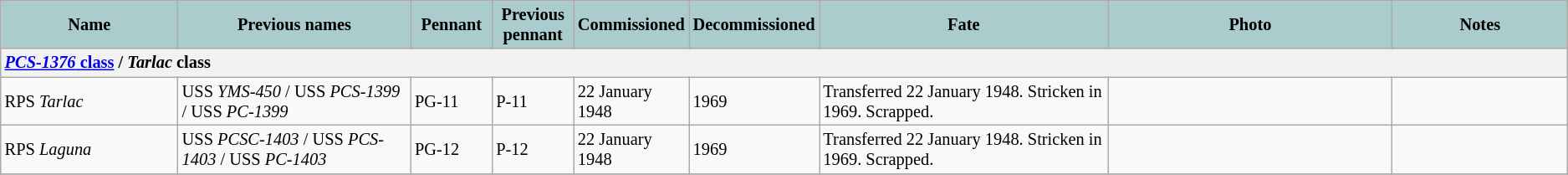<table class="wikitable" style="font-size:85%;">
<tr>
<th style="text-align: center; background: #aacccc;" width="150">Name</th>
<th style="text-align: center; background: #aacccc;" width="200">Previous names</th>
<th style="text-align: center; background: #aacccc;" width="60">Pennant</th>
<th style="text-align: center; background: #aacccc;" width="60">Previous pennant</th>
<th style="text-align: center; background: #aacccc;" width="50">Commissioned</th>
<th style="text-align: center; background: #aacccc;" width="50">Decommissioned</th>
<th style="text-align: center; background: #aacccc;" width="250">Fate</th>
<th style="text-align: center; background: #aacccc;" width="250">Photo</th>
<th style="text-align: center; background: #aacccc;" width="150">Notes</th>
</tr>
<tr>
<th style="text-align: left;" colspan="9"><a href='#'><em>PCS-1376</em> class</a> / <em>Tarlac</em> class</th>
</tr>
<tr>
<td>RPS <em>Tarlac</em></td>
<td>USS <em>YMS-450</em> / USS <em>PCS-1399</em> / USS <em>PC-1399</em></td>
<td>PG-11</td>
<td>P-11</td>
<td>22 January 1948</td>
<td>1969</td>
<td>Transferred 22 January 1948. Stricken in 1969. Scrapped.</td>
<td></td>
<td></td>
</tr>
<tr>
<td>RPS <em>Laguna</em></td>
<td>USS <em>PCSC-1403</em> / USS <em>PCS-1403</em> / USS <em>PC-1403</em></td>
<td>PG-12</td>
<td>P-12</td>
<td>22 January 1948</td>
<td>1969</td>
<td>Transferred 22 January 1948. Stricken in 1969. Scrapped.</td>
<td></td>
<td></td>
</tr>
<tr>
</tr>
</table>
